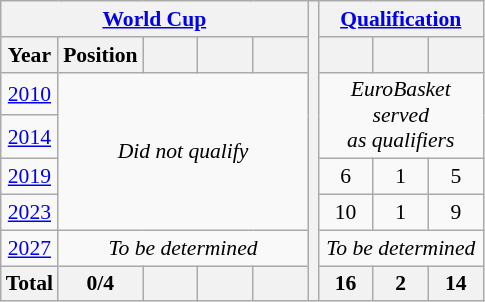<table class="wikitable" style="text-align: center;font-size:90%;">
<tr>
<th colspan=5><a href='#'>World Cup</a></th>
<th rowspan=8></th>
<th colspan=3><a href='#'>Qualification</a></th>
</tr>
<tr>
<th>Year</th>
<th>Position</th>
<th width=30></th>
<th width=30></th>
<th width=30></th>
<th width=30></th>
<th width=30></th>
<th width=30></th>
</tr>
<tr>
<td> <a href='#'>2010</a></td>
<td colspan=4 rowspan=4><em>Did not qualify</em></td>
<td colspan=3 rowspan=2><em>EuroBasket served<br>as qualifiers</em></td>
</tr>
<tr>
<td> <a href='#'>2014</a></td>
</tr>
<tr>
<td> <a href='#'>2019</a></td>
<td>6</td>
<td>1</td>
<td>5</td>
</tr>
<tr>
<td> <a href='#'>2023</a></td>
<td>10</td>
<td>1</td>
<td>9</td>
</tr>
<tr>
<td> <a href='#'>2027</a></td>
<td colspan=4><em>To be determined</em></td>
<td colspan=3><em>To be determined</em></td>
</tr>
<tr>
<th>Total</th>
<th>0/4</th>
<th></th>
<th></th>
<th></th>
<th>16</th>
<th>2</th>
<th>14</th>
</tr>
</table>
